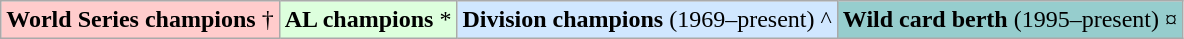<table class="wikitable" border="1">
<tr>
<td bgcolor="#FFCCCC"><strong>World Series champions</strong> †</td>
<td bgcolor="#ddffdd"><strong>AL champions</strong> *</td>
<td bgcolor="#D0E7FF"><strong>Division champions</strong> (1969–present) ^</td>
<td bgcolor="#96CDCD"><strong>Wild card berth</strong> (1995–present) ¤</td>
</tr>
</table>
